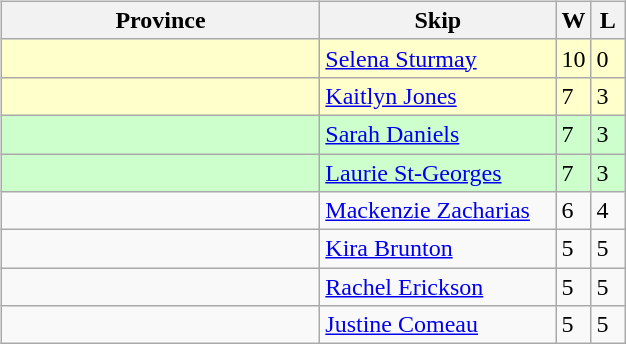<table>
<tr>
<td style="width:10%; vertical-align:top;"><br><table class="wikitable">
<tr>
<th width=205>Province</th>
<th width=150>Skip</th>
<th width=15>W</th>
<th width=15>L</th>
</tr>
<tr bgcolor=ffffcc>
<td></td>
<td><a href='#'>Selena Sturmay</a></td>
<td>10</td>
<td>0</td>
</tr>
<tr bgcolor=ffffcc>
<td></td>
<td><a href='#'>Kaitlyn Jones</a></td>
<td>7</td>
<td>3</td>
</tr>
<tr bgcolor=#ccffcc>
<td></td>
<td><a href='#'>Sarah Daniels</a></td>
<td>7</td>
<td>3</td>
</tr>
<tr bgcolor=#ccffcc>
<td></td>
<td><a href='#'>Laurie St-Georges</a></td>
<td>7</td>
<td>3</td>
</tr>
<tr>
<td></td>
<td><a href='#'>Mackenzie Zacharias</a></td>
<td>6</td>
<td>4</td>
</tr>
<tr>
<td></td>
<td><a href='#'>Kira Brunton</a></td>
<td>5</td>
<td>5</td>
</tr>
<tr>
<td></td>
<td><a href='#'>Rachel Erickson</a></td>
<td>5</td>
<td>5</td>
</tr>
<tr>
<td></td>
<td><a href='#'>Justine Comeau</a></td>
<td>5</td>
<td>5</td>
</tr>
</table>
</td>
</tr>
<tr>
</tr>
</table>
